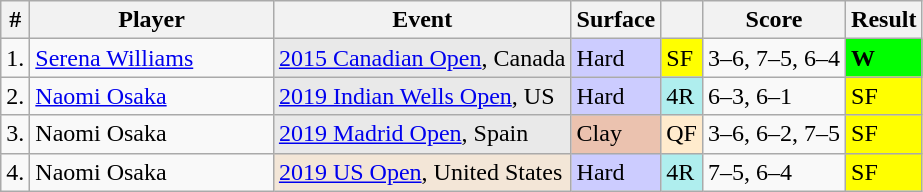<table class="wikitable sortable">
<tr>
<th>#</th>
<th width=155>Player</th>
<th>Event</th>
<th>Surface</th>
<th></th>
<th>Score</th>
<th>Result</th>
</tr>
<tr>
<td>1.</td>
<td> <a href='#'>Serena Williams</a></td>
<td bgcolor=e9e9e9><a href='#'>2015 Canadian Open</a>, Canada</td>
<td bgcolor=CCCCFF>Hard</td>
<td bgcolor=yellow>SF</td>
<td>3–6, 7–5, 6–4</td>
<td bgcolor=lime><strong>W</strong></td>
</tr>
<tr>
<td>2.</td>
<td> <a href='#'>Naomi Osaka</a></td>
<td bgcolor=e9e9e9><a href='#'>2019 Indian Wells Open</a>, US</td>
<td bgcolor=CCCCFF>Hard</td>
<td bgcolor=afeeee>4R</td>
<td>6–3, 6–1</td>
<td bgcolor=yellow>SF</td>
</tr>
<tr>
<td>3.</td>
<td> Naomi Osaka</td>
<td bgcolor=e9e9e9><a href='#'>2019 Madrid Open</a>, Spain</td>
<td bgcolor=EBC2AF>Clay</td>
<td bgcolor=ffebcd>QF</td>
<td>3–6, 6–2, 7–5</td>
<td bgcolor=yellow>SF</td>
</tr>
<tr>
<td>4.</td>
<td> Naomi Osaka</td>
<td bgcolor=f3e6d7><a href='#'>2019 US Open</a>, United States</td>
<td bgcolor=CCCCFF>Hard</td>
<td bgcolor=afeeee>4R</td>
<td>7–5, 6–4</td>
<td bgcolor=yellow>SF</td>
</tr>
</table>
